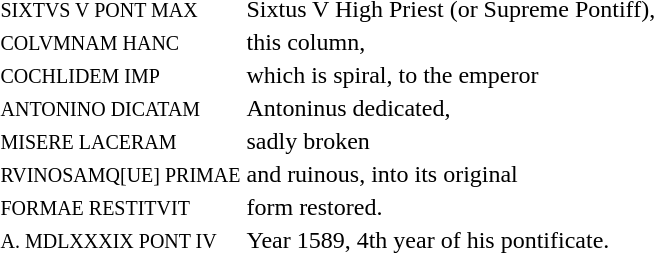<table>
<tr>
<td><small>SIXTVS V PONT MAX</small></td>
<td>Sixtus V High Priest (or Supreme Pontiff),</td>
</tr>
<tr>
<td><small>COLVMNAM HANC</small></td>
<td>this column,</td>
</tr>
<tr>
<td><small>COCHLIDEM IMP</small></td>
<td>which is spiral, to the emperor</td>
</tr>
<tr>
<td><small>ANTONINO DICATAM</small></td>
<td>Antoninus dedicated,</td>
</tr>
<tr>
<td><small>MISERE LACERAM</small></td>
<td>sadly broken</td>
</tr>
<tr>
<td><small>RVINOSAMQ[UE] PRIMAE</small></td>
<td>and ruinous, into its original</td>
</tr>
<tr>
<td><small>FORMAE RESTITVIT</small></td>
<td>form restored.</td>
</tr>
<tr>
<td><small>A. MDLXXXIX PONT IV</small></td>
<td>Year 1589, 4th year of his pontificate.</td>
</tr>
</table>
